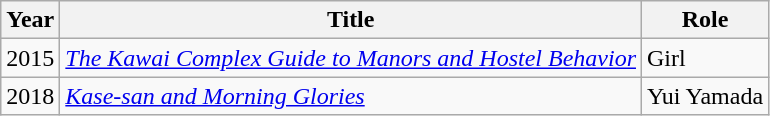<table class="wikitable">
<tr>
<th>Year</th>
<th>Title</th>
<th>Role</th>
</tr>
<tr>
<td>2015</td>
<td><em><a href='#'>The Kawai Complex Guide to Manors and Hostel Behavior</a></em></td>
<td>Girl</td>
</tr>
<tr>
<td>2018</td>
<td><em><a href='#'>Kase-san and Morning Glories</a></em></td>
<td>Yui Yamada</td>
</tr>
</table>
